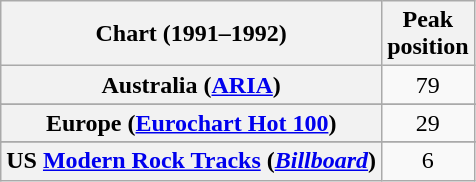<table class="wikitable sortable plainrowheaders" style="text-align:center">
<tr>
<th>Chart (1991–1992)</th>
<th>Peak<br>position</th>
</tr>
<tr>
<th scope="row">Australia (<a href='#'>ARIA</a>)</th>
<td>79</td>
</tr>
<tr>
</tr>
<tr>
<th scope="row">Europe (<a href='#'>Eurochart Hot 100</a>)</th>
<td>29</td>
</tr>
<tr>
</tr>
<tr>
</tr>
<tr>
</tr>
<tr>
<th scope="row">US <a href='#'>Modern Rock Tracks</a> (<em><a href='#'>Billboard</a></em>)</th>
<td>6</td>
</tr>
</table>
